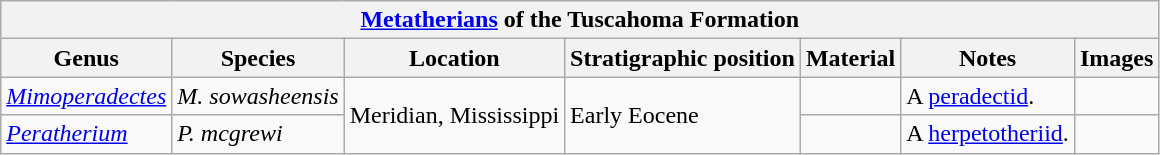<table class="wikitable">
<tr>
<th colspan="7"><a href='#'>Metatherians</a> of the Tuscahoma Formation</th>
</tr>
<tr>
<th>Genus</th>
<th>Species</th>
<th>Location</th>
<th>Stratigraphic position</th>
<th>Material</th>
<th>Notes</th>
<th>Images</th>
</tr>
<tr>
<td><em><a href='#'>Mimoperadectes</a></em></td>
<td><em>M. sowasheensis</em></td>
<td rowspan="2">Meridian, Mississippi</td>
<td rowspan="2">Early Eocene</td>
<td></td>
<td>A <a href='#'>peradectid</a>.</td>
<td></td>
</tr>
<tr>
<td><em><a href='#'>Peratherium</a></em></td>
<td><em>P. mcgrewi</em></td>
<td></td>
<td>A <a href='#'>herpetotheriid</a>.</td>
<td></td>
</tr>
</table>
